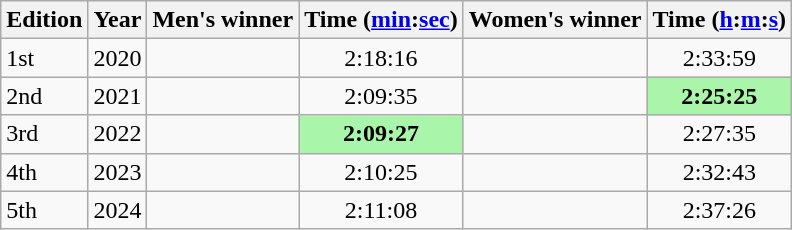<table class="wikitable">
<tr>
<th>Edition</th>
<th>Year</th>
<th>Men's winner</th>
<th>Time (<a href='#'>min</a>:<a href='#'>sec</a>)</th>
<th>Women's winner</th>
<th>Time  (<a href='#'>h</a>:<a href='#'>m</a>:<a href='#'>s</a>)</th>
</tr>
<tr>
<td>1st</td>
<td>2020</td>
<td></td>
<td align=center>2:18:16</td>
<td></td>
<td align=center>2:33:59</td>
</tr>
<tr>
<td>2nd</td>
<td>2021</td>
<td></td>
<td align=center>2:09:35</td>
<td></td>
<td align=center style="background:#A9F5A9"><strong>2:25:25</strong></td>
</tr>
<tr>
<td>3rd</td>
<td>2022</td>
<td></td>
<td align=center style="background:#A9F5A9"><strong>2:09:27</strong></td>
<td></td>
<td align=center>2:27:35</td>
</tr>
<tr>
<td>4th</td>
<td>2023</td>
<td></td>
<td align=center>2:10:25</td>
<td></td>
<td align=center>2:32:43</td>
</tr>
<tr>
<td>5th</td>
<td>2024</td>
<td></td>
<td align=center>2:11:08</td>
<td></td>
<td align=center>2:37:26</td>
</tr>
</table>
